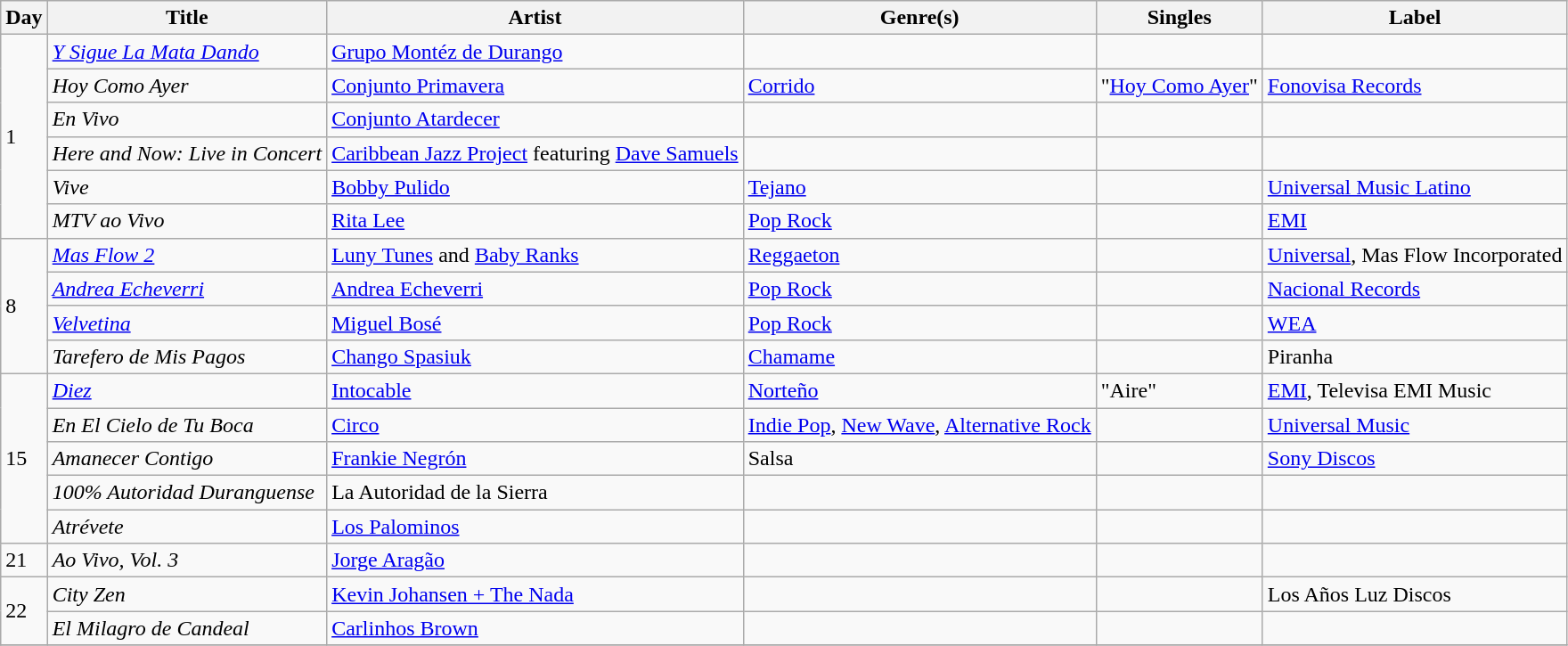<table class="wikitable sortable" style="text-align: left;">
<tr>
<th>Day</th>
<th>Title</th>
<th>Artist</th>
<th>Genre(s)</th>
<th>Singles</th>
<th>Label</th>
</tr>
<tr>
<td rowspan="6">1</td>
<td><em><a href='#'>Y Sigue La Mata Dando</a></em></td>
<td><a href='#'>Grupo Montéz de Durango</a></td>
<td></td>
<td></td>
<td></td>
</tr>
<tr>
<td><em>Hoy Como Ayer</em></td>
<td><a href='#'>Conjunto Primavera</a></td>
<td><a href='#'>Corrido</a></td>
<td>"<a href='#'>Hoy Como Ayer</a>"</td>
<td><a href='#'>Fonovisa Records</a></td>
</tr>
<tr>
<td><em>En Vivo</em></td>
<td><a href='#'>Conjunto Atardecer</a></td>
<td></td>
<td></td>
<td></td>
</tr>
<tr>
<td><em>Here and Now: Live in Concert</em></td>
<td><a href='#'>Caribbean Jazz Project</a> featuring <a href='#'>Dave Samuels</a></td>
<td></td>
<td></td>
<td></td>
</tr>
<tr>
<td><em>Vive</em></td>
<td><a href='#'>Bobby Pulido</a></td>
<td><a href='#'>Tejano</a></td>
<td></td>
<td><a href='#'>Universal Music Latino</a></td>
</tr>
<tr>
<td><em>MTV ao Vivo</em></td>
<td><a href='#'>Rita Lee</a></td>
<td><a href='#'>Pop Rock</a></td>
<td></td>
<td><a href='#'>EMI</a></td>
</tr>
<tr>
<td rowspan="4">8</td>
<td><em><a href='#'>Mas Flow 2</a></em></td>
<td><a href='#'>Luny Tunes</a> and <a href='#'>Baby Ranks</a></td>
<td><a href='#'>Reggaeton</a></td>
<td></td>
<td><a href='#'>Universal</a>, Mas Flow Incorporated</td>
</tr>
<tr>
<td><em><a href='#'>Andrea Echeverri</a></em></td>
<td><a href='#'>Andrea Echeverri</a></td>
<td><a href='#'>Pop Rock</a></td>
<td></td>
<td><a href='#'>Nacional Records</a></td>
</tr>
<tr>
<td><em><a href='#'>Velvetina</a></em></td>
<td><a href='#'>Miguel Bosé</a></td>
<td><a href='#'>Pop Rock</a></td>
<td></td>
<td><a href='#'>WEA</a></td>
</tr>
<tr>
<td><em>Tarefero de Mis Pagos</em></td>
<td><a href='#'>Chango Spasiuk</a></td>
<td><a href='#'>Chamame</a></td>
<td></td>
<td>Piranha</td>
</tr>
<tr>
<td rowspan="5">15</td>
<td><em><a href='#'>Diez</a></em></td>
<td><a href='#'>Intocable</a></td>
<td><a href='#'>Norteño</a></td>
<td>"Aire"</td>
<td><a href='#'>EMI</a>, Televisa EMI Music</td>
</tr>
<tr>
<td><em>En El Cielo de Tu Boca</em></td>
<td><a href='#'>Circo</a></td>
<td><a href='#'>Indie Pop</a>, <a href='#'>New Wave</a>, <a href='#'>Alternative Rock</a></td>
<td></td>
<td><a href='#'>Universal Music</a></td>
</tr>
<tr>
<td><em>Amanecer Contigo</em></td>
<td><a href='#'>Frankie Negrón</a></td>
<td>Salsa</td>
<td></td>
<td><a href='#'>Sony Discos</a></td>
</tr>
<tr>
<td><em>100% Autoridad Duranguense</em></td>
<td>La Autoridad de la Sierra</td>
<td></td>
<td></td>
<td></td>
</tr>
<tr>
<td><em>Atrévete</em></td>
<td><a href='#'>Los Palominos</a></td>
<td></td>
<td></td>
<td></td>
</tr>
<tr>
<td>21</td>
<td><em>Ao Vivo, Vol. 3</em></td>
<td><a href='#'>Jorge Aragão</a></td>
<td></td>
<td></td>
<td></td>
</tr>
<tr>
<td rowspan="2">22</td>
<td><em>City Zen</em></td>
<td><a href='#'>Kevin Johansen + The Nada</a></td>
<td></td>
<td></td>
<td>Los Años Luz Discos</td>
</tr>
<tr>
<td><em>El Milagro de Candeal</em></td>
<td><a href='#'>Carlinhos Brown</a></td>
<td></td>
<td></td>
<td></td>
</tr>
<tr>
</tr>
</table>
